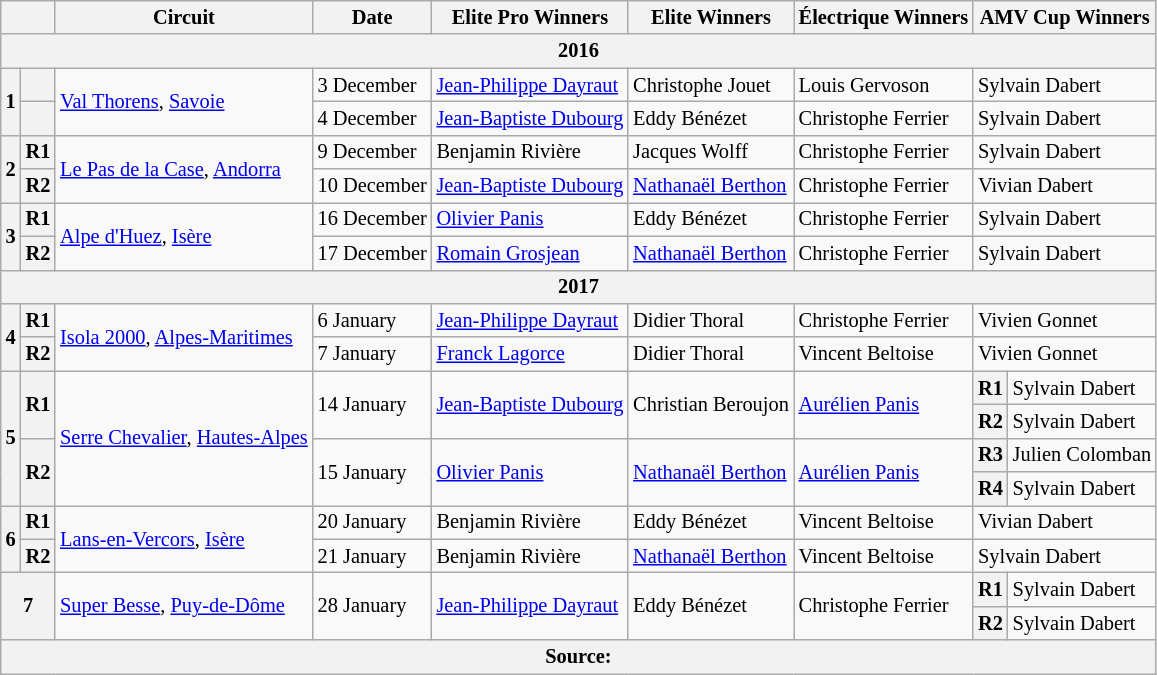<table class="wikitable" style="font-size: 85%">
<tr>
<th colspan=2></th>
<th>Circuit</th>
<th>Date</th>
<th>Elite Pro Winners</th>
<th>Elite Winners</th>
<th>Électrique Winners</th>
<th colspan=2>AMV Cup Winners</th>
</tr>
<tr>
<th align=center colspan=9>2016</th>
</tr>
<tr>
<th rowspan=2>1</th>
<th></th>
<td rowspan=2> <a href='#'>Val Thorens</a>, <a href='#'>Savoie</a></td>
<td>3 December</td>
<td> <a href='#'>Jean-Philippe Dayraut</a></td>
<td> Christophe Jouet</td>
<td> Louis Gervoson</td>
<td colspan=2> Sylvain Dabert</td>
</tr>
<tr>
<th></th>
<td>4 December</td>
<td> <a href='#'>Jean-Baptiste Dubourg</a></td>
<td> Eddy Bénézet</td>
<td> Christophe Ferrier</td>
<td colspan=2> Sylvain Dabert</td>
</tr>
<tr>
<th rowspan=2>2</th>
<th>R1</th>
<td rowspan=2> <a href='#'>Le Pas de la Case</a>, <a href='#'>Andorra</a></td>
<td>9 December</td>
<td> Benjamin Rivière</td>
<td> Jacques Wolff</td>
<td> Christophe Ferrier</td>
<td colspan=2> Sylvain Dabert</td>
</tr>
<tr>
<th>R2</th>
<td>10 December</td>
<td> <a href='#'>Jean-Baptiste Dubourg</a></td>
<td> <a href='#'>Nathanaël Berthon</a></td>
<td> Christophe Ferrier</td>
<td colspan=2> Vivian Dabert</td>
</tr>
<tr>
<th rowspan=2>3</th>
<th>R1</th>
<td rowspan=2> <a href='#'>Alpe d'Huez</a>, <a href='#'>Isère</a></td>
<td>16 December</td>
<td> <a href='#'>Olivier Panis</a></td>
<td> Eddy Bénézet</td>
<td> Christophe Ferrier</td>
<td colspan=2> Sylvain Dabert</td>
</tr>
<tr>
<th>R2</th>
<td>17 December</td>
<td> <a href='#'>Romain Grosjean</a></td>
<td> <a href='#'>Nathanaël Berthon</a></td>
<td> Christophe Ferrier</td>
<td colspan=2> Sylvain Dabert</td>
</tr>
<tr>
<th align=center colspan=9>2017</th>
</tr>
<tr>
<th rowspan=2>4</th>
<th>R1</th>
<td rowspan=2> <a href='#'>Isola 2000</a>, <a href='#'>Alpes-Maritimes</a></td>
<td>6 January</td>
<td> <a href='#'>Jean-Philippe Dayraut</a></td>
<td> Didier Thoral</td>
<td> Christophe Ferrier</td>
<td colspan=2> Vivien Gonnet</td>
</tr>
<tr>
<th>R2</th>
<td>7 January</td>
<td> <a href='#'>Franck Lagorce</a></td>
<td> Didier Thoral</td>
<td> Vincent Beltoise</td>
<td colspan=2> Vivien Gonnet</td>
</tr>
<tr>
<th rowspan=4>5</th>
<th rowspan=2>R1</th>
<td rowspan=4> <a href='#'>Serre Chevalier</a>, <a href='#'>Hautes-Alpes</a></td>
<td rowspan=2>14 January</td>
<td rowspan=2> <a href='#'>Jean-Baptiste Dubourg</a></td>
<td rowspan=2> Christian Beroujon</td>
<td rowspan=2> <a href='#'>Aurélien Panis</a></td>
<th>R1</th>
<td> Sylvain Dabert</td>
</tr>
<tr>
<th>R2</th>
<td> Sylvain Dabert</td>
</tr>
<tr>
<th rowspan=2>R2</th>
<td rowspan=2>15 January</td>
<td rowspan=2> <a href='#'>Olivier Panis</a></td>
<td rowspan=2> <a href='#'>Nathanaël Berthon</a></td>
<td rowspan=2> <a href='#'>Aurélien Panis</a></td>
<th>R3</th>
<td> Julien Colomban</td>
</tr>
<tr>
<th>R4</th>
<td> Sylvain Dabert</td>
</tr>
<tr>
<th rowspan=2>6</th>
<th>R1</th>
<td rowspan=2> <a href='#'>Lans-en-Vercors</a>, <a href='#'>Isère</a></td>
<td>20 January</td>
<td> Benjamin Rivière</td>
<td> Eddy Bénézet</td>
<td> Vincent Beltoise</td>
<td colspan=2> Vivian Dabert</td>
</tr>
<tr>
<th>R2</th>
<td>21 January</td>
<td> Benjamin Rivière</td>
<td> <a href='#'>Nathanaël Berthon</a></td>
<td> Vincent Beltoise</td>
<td colspan=2> Sylvain Dabert</td>
</tr>
<tr>
<th rowspan=2 colspan=2>7</th>
<td rowspan=2> <a href='#'>Super Besse</a>, <a href='#'>Puy-de-Dôme</a></td>
<td rowspan=2>28 January</td>
<td rowspan=2> <a href='#'>Jean-Philippe Dayraut</a></td>
<td rowspan=2> Eddy Bénézet</td>
<td rowspan=2> Christophe Ferrier</td>
<th>R1</th>
<td> Sylvain Dabert</td>
</tr>
<tr>
<th>R2</th>
<td> Sylvain Dabert</td>
</tr>
<tr>
<th colspan=9>Source:</th>
</tr>
</table>
